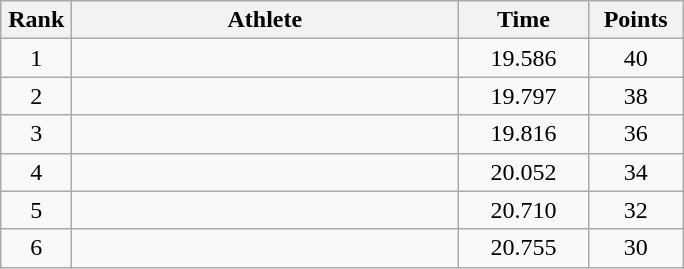<table class=wikitable style="text-align:center">
<tr>
<th width=40>Rank</th>
<th width=250>Athlete</th>
<th width=80>Time</th>
<th width=55>Points</th>
</tr>
<tr>
<td>1</td>
<td align=left></td>
<td>19.586</td>
<td>40</td>
</tr>
<tr>
<td>2</td>
<td align=left></td>
<td>19.797</td>
<td>38</td>
</tr>
<tr>
<td>3</td>
<td align=left></td>
<td>19.816</td>
<td>36</td>
</tr>
<tr>
<td>4</td>
<td align=left></td>
<td>20.052</td>
<td>34</td>
</tr>
<tr>
<td>5</td>
<td align=left></td>
<td>20.710</td>
<td>32</td>
</tr>
<tr>
<td>6</td>
<td align=left></td>
<td>20.755</td>
<td>30</td>
</tr>
</table>
